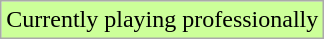<table class="wikitable">
<tr bgcolor="#CCFF99">
<td>Currently playing professionally</td>
</tr>
</table>
